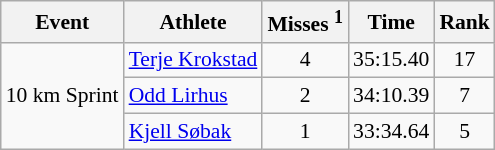<table class="wikitable" style="font-size:90%">
<tr>
<th>Event</th>
<th>Athlete</th>
<th>Misses <sup>1</sup></th>
<th>Time</th>
<th>Rank</th>
</tr>
<tr>
<td rowspan="3">10 km Sprint</td>
<td><a href='#'>Terje Krokstad</a></td>
<td align="center">4</td>
<td align="center">35:15.40</td>
<td align="center">17</td>
</tr>
<tr>
<td><a href='#'>Odd Lirhus</a></td>
<td align="center">2</td>
<td align="center">34:10.39</td>
<td align="center">7</td>
</tr>
<tr>
<td><a href='#'>Kjell Søbak</a></td>
<td align="center">1</td>
<td align="center">33:34.64</td>
<td align="center">5</td>
</tr>
</table>
